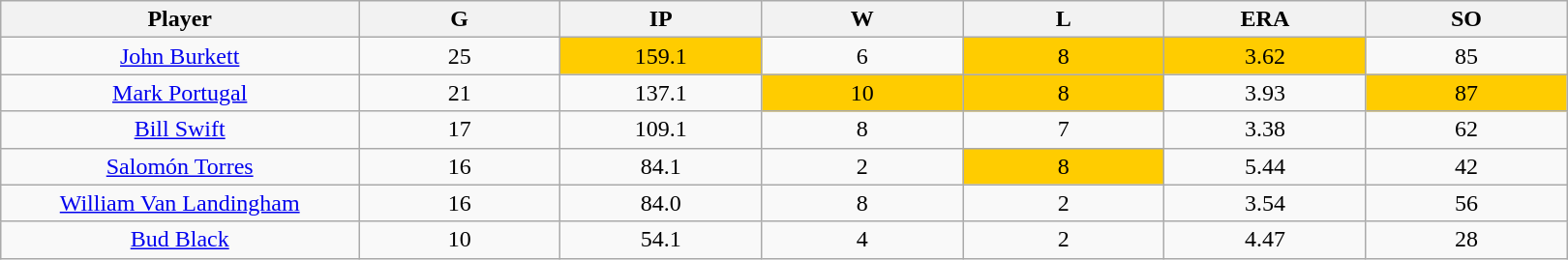<table class="wikitable sortable">
<tr>
<th bgcolor="#DDDDFF" width="16%">Player</th>
<th bgcolor="#DDDDFF" width="9%">G</th>
<th bgcolor="#DDDDFF" width="9%">IP</th>
<th bgcolor="#DDDDFF" width="9%">W</th>
<th bgcolor="#DDDDFF" width="9%">L</th>
<th bgcolor="#DDDDFF" width="9%">ERA</th>
<th bgcolor="#DDDDFF" width="9%">SO</th>
</tr>
<tr align=center>
<td><a href='#'>John Burkett</a></td>
<td>25</td>
<td bgcolor="#FFCC00">159.1</td>
<td>6</td>
<td bgcolor="#FFCC00">8</td>
<td bgcolor="#FFCC00">3.62</td>
<td>85</td>
</tr>
<tr align=center>
<td><a href='#'>Mark Portugal</a></td>
<td>21</td>
<td>137.1</td>
<td bgcolor="#FFCCOO">10</td>
<td bgcolor="#FFCC00">8</td>
<td>3.93</td>
<td bgcolor="#FFCC00">87</td>
</tr>
<tr align=center>
<td><a href='#'>Bill Swift</a></td>
<td>17</td>
<td>109.1</td>
<td>8</td>
<td>7</td>
<td>3.38</td>
<td>62</td>
</tr>
<tr align=center>
<td><a href='#'>Salomón Torres</a></td>
<td>16</td>
<td>84.1</td>
<td>2</td>
<td bgcolor="#FFCC00">8</td>
<td>5.44</td>
<td>42</td>
</tr>
<tr align=center>
<td><a href='#'>William Van Landingham</a></td>
<td>16</td>
<td>84.0</td>
<td>8</td>
<td>2</td>
<td>3.54</td>
<td>56</td>
</tr>
<tr align=center>
<td><a href='#'>Bud Black</a></td>
<td>10</td>
<td>54.1</td>
<td>4</td>
<td>2</td>
<td>4.47</td>
<td>28</td>
</tr>
</table>
